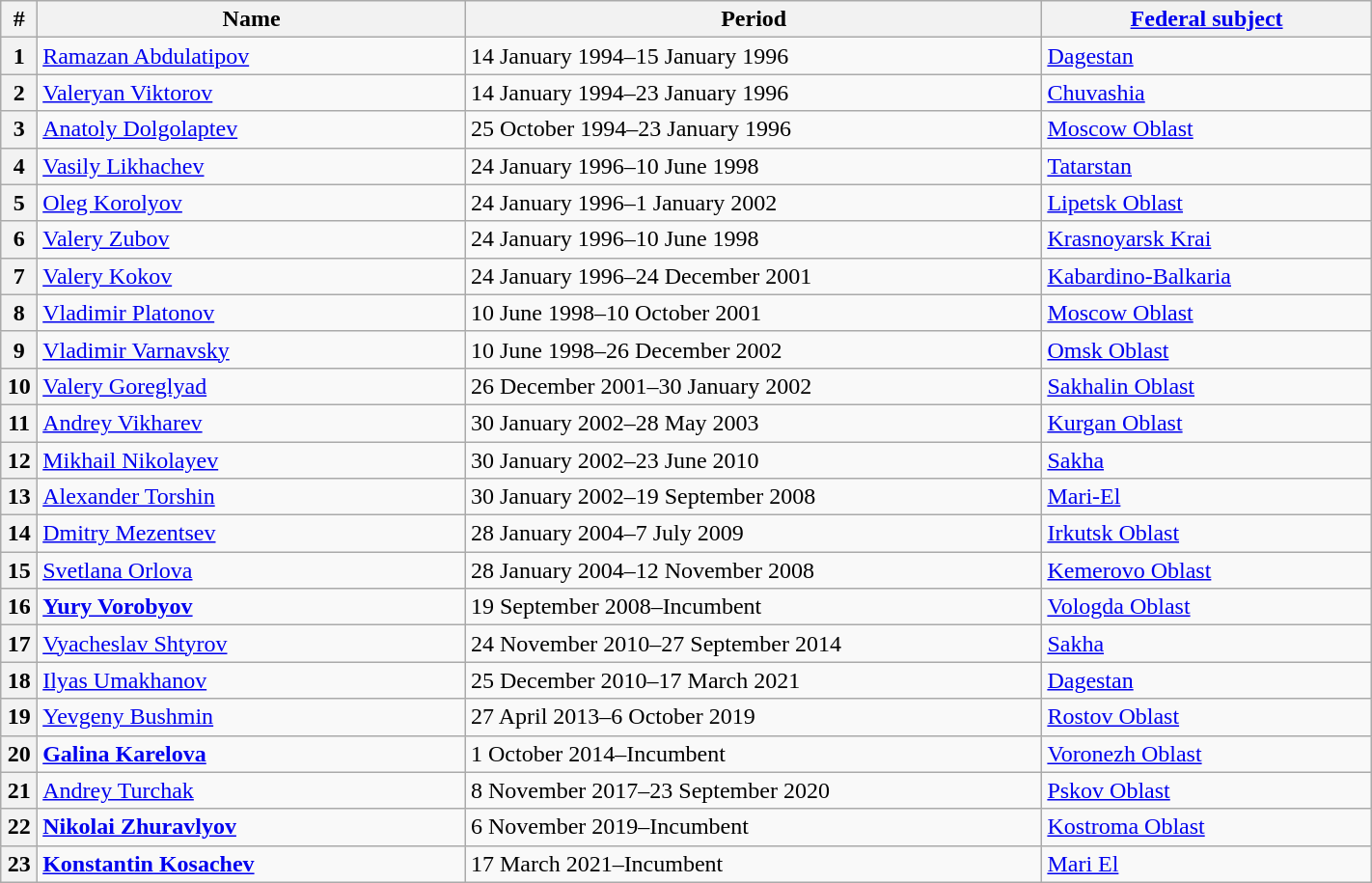<table class="wikitable" width=75%>
<tr>
<th align="center" width="1%">#<br></th>
<th align="center" width="26%">Name</th>
<th align="center" width="35%">Period</th>
<th align="center" width="20%"><a href='#'>Federal subject</a></th>
</tr>
<tr>
<th>1</th>
<td><a href='#'>Ramazan Abdulatipov</a></td>
<td>14 January 1994–15 January 1996</td>
<td><a href='#'>Dagestan</a></td>
</tr>
<tr>
<th>2</th>
<td><a href='#'>Valeryan Viktorov</a></td>
<td>14 January 1994–23 January 1996</td>
<td><a href='#'>Chuvashia</a></td>
</tr>
<tr>
<th>3</th>
<td><a href='#'>Anatoly Dolgolaptev</a></td>
<td>25 October 1994–23 January 1996</td>
<td><a href='#'>Moscow Oblast</a></td>
</tr>
<tr>
<th>4</th>
<td><a href='#'>Vasily Likhachev</a></td>
<td>24 January 1996–10 June 1998</td>
<td><a href='#'>Tatarstan</a></td>
</tr>
<tr>
<th>5</th>
<td><a href='#'>Oleg Korolyov</a></td>
<td>24 January 1996–1 January 2002</td>
<td><a href='#'>Lipetsk Oblast</a></td>
</tr>
<tr>
<th>6</th>
<td><a href='#'>Valery Zubov</a></td>
<td>24 January 1996–10 June 1998</td>
<td><a href='#'>Krasnoyarsk Krai</a></td>
</tr>
<tr>
<th>7</th>
<td><a href='#'>Valery Kokov</a></td>
<td>24 January 1996–24 December 2001</td>
<td><a href='#'>Kabardino-Balkaria</a></td>
</tr>
<tr>
<th>8</th>
<td><a href='#'>Vladimir Platonov</a></td>
<td>10 June 1998–10 October 2001</td>
<td><a href='#'>Moscow Oblast</a></td>
</tr>
<tr>
<th>9</th>
<td><a href='#'>Vladimir Varnavsky</a></td>
<td>10 June 1998–26 December 2002</td>
<td><a href='#'>Omsk Oblast</a></td>
</tr>
<tr>
<th>10</th>
<td><a href='#'>Valery Goreglyad</a></td>
<td>26 December 2001–30 January 2002</td>
<td><a href='#'>Sakhalin Oblast</a></td>
</tr>
<tr>
<th>11</th>
<td><a href='#'>Andrey Vikharev</a></td>
<td>30 January 2002–28 May 2003</td>
<td><a href='#'>Kurgan Oblast</a></td>
</tr>
<tr>
<th>12</th>
<td><a href='#'>Mikhail Nikolayev</a></td>
<td>30 January 2002–23 June 2010</td>
<td><a href='#'>Sakha</a></td>
</tr>
<tr>
<th>13</th>
<td><a href='#'>Alexander Torshin</a></td>
<td>30 January 2002–19 September 2008</td>
<td><a href='#'>Mari-El</a></td>
</tr>
<tr>
<th>14</th>
<td><a href='#'>Dmitry Mezentsev</a></td>
<td>28 January 2004–7 July 2009</td>
<td><a href='#'>Irkutsk Oblast</a></td>
</tr>
<tr>
<th>15</th>
<td><a href='#'>Svetlana Orlova</a></td>
<td>28 January 2004–12 November 2008</td>
<td><a href='#'>Kemerovo Oblast</a></td>
</tr>
<tr>
<th>16</th>
<td><strong><a href='#'>Yury Vorobyov</a></strong></td>
<td>19 September 2008–Incumbent</td>
<td><a href='#'>Vologda Oblast</a></td>
</tr>
<tr>
<th>17</th>
<td><a href='#'>Vyacheslav Shtyrov</a></td>
<td>24 November 2010–27 September 2014</td>
<td><a href='#'>Sakha</a></td>
</tr>
<tr>
<th>18</th>
<td><a href='#'>Ilyas Umakhanov</a></td>
<td>25 December 2010–17 March 2021</td>
<td><a href='#'>Dagestan</a></td>
</tr>
<tr>
<th>19</th>
<td><a href='#'>Yevgeny Bushmin</a></td>
<td>27 April 2013–6 October 2019</td>
<td><a href='#'>Rostov Oblast</a></td>
</tr>
<tr>
<th>20</th>
<td><strong><a href='#'>Galina Karelova</a></strong></td>
<td>1 October 2014–Incumbent</td>
<td><a href='#'>Voronezh Oblast</a></td>
</tr>
<tr>
<th>21</th>
<td><a href='#'>Andrey Turchak</a></td>
<td>8 November 2017–23 September 2020</td>
<td><a href='#'>Pskov Oblast</a></td>
</tr>
<tr>
<th>22</th>
<td><strong><a href='#'>Nikolai Zhuravlyov</a></strong></td>
<td>6 November 2019–Incumbent</td>
<td><a href='#'>Kostroma Oblast</a></td>
</tr>
<tr>
<th>23</th>
<td><strong><a href='#'>Konstantin Kosachev</a></strong></td>
<td>17 March 2021–Incumbent</td>
<td><a href='#'>Mari El</a></td>
</tr>
</table>
